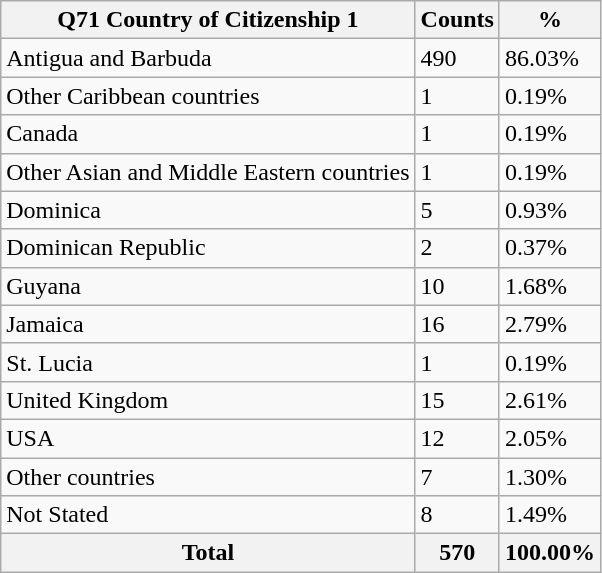<table class="wikitable sortable">
<tr>
<th>Q71 Country of Citizenship 1</th>
<th>Counts</th>
<th>%</th>
</tr>
<tr>
<td>Antigua and Barbuda</td>
<td>490</td>
<td>86.03%</td>
</tr>
<tr>
<td>Other Caribbean countries</td>
<td>1</td>
<td>0.19%</td>
</tr>
<tr>
<td>Canada</td>
<td>1</td>
<td>0.19%</td>
</tr>
<tr>
<td>Other Asian and Middle Eastern countries</td>
<td>1</td>
<td>0.19%</td>
</tr>
<tr>
<td>Dominica</td>
<td>5</td>
<td>0.93%</td>
</tr>
<tr>
<td>Dominican Republic</td>
<td>2</td>
<td>0.37%</td>
</tr>
<tr>
<td>Guyana</td>
<td>10</td>
<td>1.68%</td>
</tr>
<tr>
<td>Jamaica</td>
<td>16</td>
<td>2.79%</td>
</tr>
<tr>
<td>St. Lucia</td>
<td>1</td>
<td>0.19%</td>
</tr>
<tr>
<td>United Kingdom</td>
<td>15</td>
<td>2.61%</td>
</tr>
<tr>
<td>USA</td>
<td>12</td>
<td>2.05%</td>
</tr>
<tr>
<td>Other countries</td>
<td>7</td>
<td>1.30%</td>
</tr>
<tr>
<td>Not Stated</td>
<td>8</td>
<td>1.49%</td>
</tr>
<tr>
<th>Total</th>
<th>570</th>
<th>100.00%</th>
</tr>
</table>
